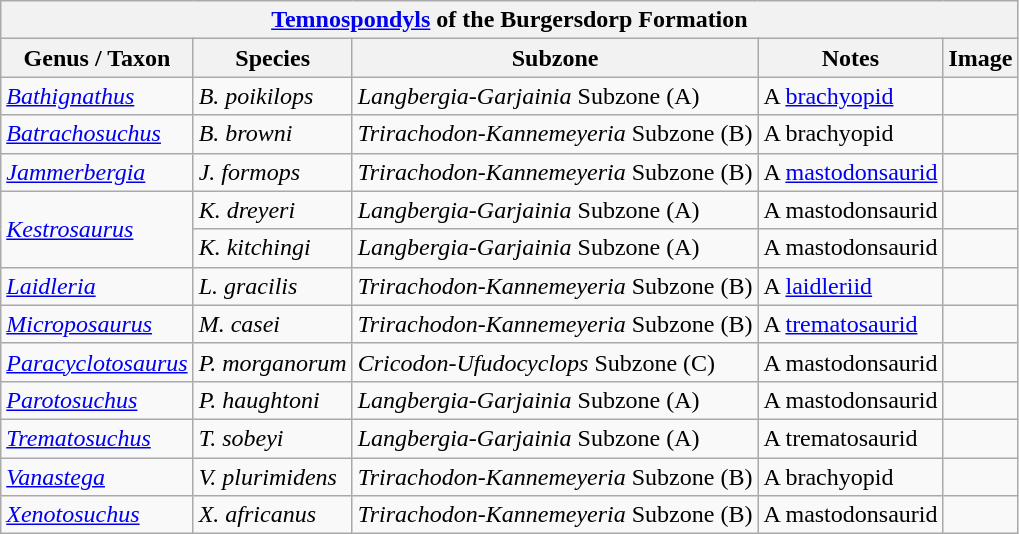<table class="wikitable" align="center">
<tr>
<th colspan="5" align="center"><strong><a href='#'>Temnospondyls</a> of the Burgersdorp Formation</strong></th>
</tr>
<tr>
<th>Genus / Taxon</th>
<th>Species</th>
<th>Subzone</th>
<th>Notes</th>
<th>Image</th>
</tr>
<tr>
<td><em><a href='#'>Bathignathus</a></em></td>
<td><em>B. poikilops</em></td>
<td><em>Langbergia</em>-<em>Garjainia</em> Subzone (A)</td>
<td>A <a href='#'>brachyopid</a></td>
<td></td>
</tr>
<tr>
<td><em><a href='#'>Batrachosuchus</a></em></td>
<td><em>B. browni</em></td>
<td><em>Trirachodon</em>-<em>Kannemeyeria</em> Subzone (B)</td>
<td>A brachyopid</td>
<td></td>
</tr>
<tr>
<td><em><a href='#'>Jammerbergia</a></em></td>
<td><em>J. formops</em></td>
<td><em>Trirachodon</em>-<em>Kannemeyeria</em> Subzone (B)</td>
<td>A <a href='#'>mastodonsaurid</a></td>
<td></td>
</tr>
<tr>
<td rowspan=2><em><a href='#'>Kestrosaurus</a></em></td>
<td><em>K. dreyeri</em></td>
<td><em>Langbergia</em>-<em>Garjainia</em> Subzone (A)</td>
<td>A mastodonsaurid</td>
<td></td>
</tr>
<tr>
<td><em>K. kitchingi</em></td>
<td><em>Langbergia</em>-<em>Garjainia</em> Subzone (A)</td>
<td>A mastodonsaurid</td>
<td></td>
</tr>
<tr>
<td><em><a href='#'>Laidleria</a></em></td>
<td><em>L. gracilis</em></td>
<td><em>Trirachodon</em>-<em>Kannemeyeria</em> Subzone (B)</td>
<td>A <a href='#'>laidleriid</a></td>
<td></td>
</tr>
<tr>
<td><em><a href='#'>Microposaurus</a></em></td>
<td><em>M. casei</em></td>
<td><em>Trirachodon</em>-<em>Kannemeyeria</em> Subzone (B)</td>
<td>A <a href='#'>trematosaurid</a></td>
<td></td>
</tr>
<tr>
<td><em><a href='#'>Paracyclotosaurus</a></em></td>
<td><em>P. morganorum</em></td>
<td><em>Cricodon</em>-<em>Ufudocyclops</em> Subzone (C)</td>
<td>A mastodonsaurid</td>
<td></td>
</tr>
<tr>
<td><em><a href='#'>Parotosuchus</a></em></td>
<td><em>P. haughtoni</em></td>
<td><em>Langbergia</em>-<em>Garjainia</em> Subzone (A)</td>
<td>A mastodonsaurid</td>
<td></td>
</tr>
<tr>
<td><em><a href='#'>Trematosuchus</a></em></td>
<td><em>T. sobeyi</em></td>
<td><em>Langbergia</em>-<em>Garjainia</em> Subzone (A)</td>
<td>A trematosaurid</td>
<td></td>
</tr>
<tr>
<td><em><a href='#'>Vanastega</a></em></td>
<td><em>V. plurimidens</em></td>
<td><em>Trirachodon</em>-<em>Kannemeyeria</em> Subzone (B)</td>
<td>A brachyopid</td>
<td></td>
</tr>
<tr>
<td><em><a href='#'>Xenotosuchus</a></em></td>
<td><em>X. africanus</em></td>
<td><em>Trirachodon</em>-<em>Kannemeyeria</em> Subzone (B)</td>
<td>A mastodonsaurid</td>
<td></td>
</tr>
</table>
